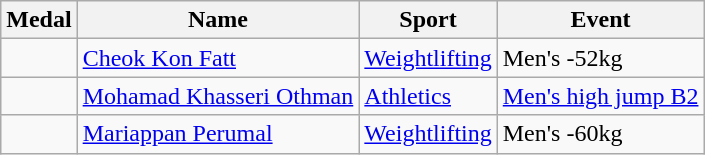<table class="wikitable">
<tr>
<th>Medal</th>
<th>Name</th>
<th>Sport</th>
<th>Event</th>
</tr>
<tr>
<td></td>
<td><a href='#'>Cheok Kon Fatt</a></td>
<td><a href='#'>Weightlifting</a></td>
<td>Men's -52kg</td>
</tr>
<tr>
<td></td>
<td><a href='#'>Mohamad Khasseri Othman</a></td>
<td><a href='#'>Athletics</a></td>
<td><a href='#'>Men's high jump B2</a></td>
</tr>
<tr>
<td></td>
<td><a href='#'>Mariappan Perumal</a></td>
<td><a href='#'>Weightlifting</a></td>
<td>Men's -60kg</td>
</tr>
</table>
